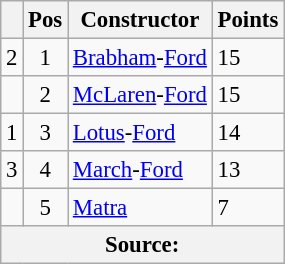<table class="wikitable" style="font-size: 95%;">
<tr>
<th></th>
<th>Pos</th>
<th>Constructor</th>
<th>Points</th>
</tr>
<tr>
<td align="left"> 2</td>
<td align="center">1</td>
<td> <a href='#'>Brabham</a>-<a href='#'>Ford</a></td>
<td align="left">15</td>
</tr>
<tr>
<td align="left"></td>
<td align="center">2</td>
<td> <a href='#'>McLaren</a>-<a href='#'>Ford</a></td>
<td align="left">15</td>
</tr>
<tr>
<td align="left"> 1</td>
<td align="center">3</td>
<td> <a href='#'>Lotus</a>-<a href='#'>Ford</a></td>
<td align="left">14</td>
</tr>
<tr>
<td align="left"> 3</td>
<td align="center">4</td>
<td> <a href='#'>March</a>-<a href='#'>Ford</a></td>
<td align="left">13</td>
</tr>
<tr>
<td align="left"></td>
<td align="center">5</td>
<td> <a href='#'>Matra</a></td>
<td align="left">7</td>
</tr>
<tr>
<th colspan=4>Source: </th>
</tr>
</table>
